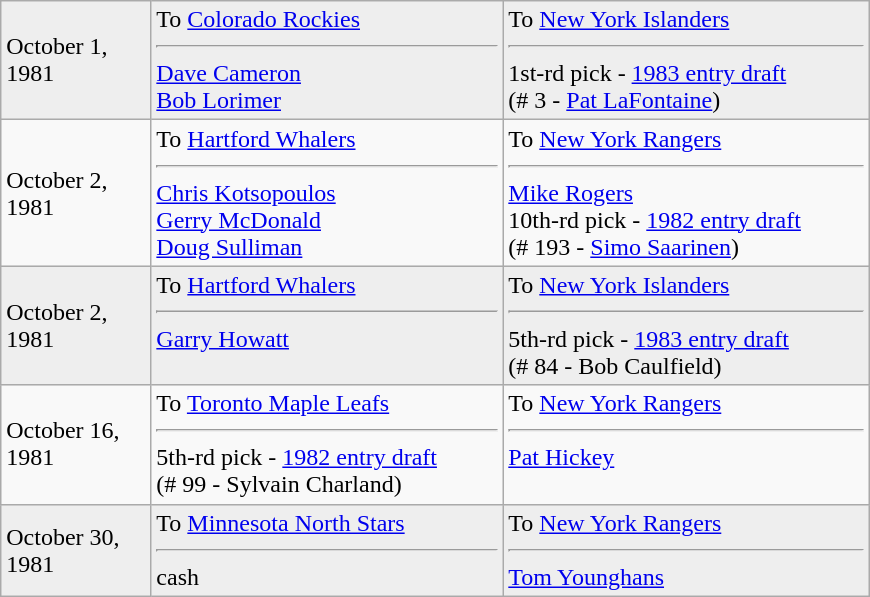<table class="wikitable" style="border:1px solid #999; width:580px;">
<tr style="background:#eee;">
<td>October 1,<br>1981</td>
<td valign="top">To <a href='#'>Colorado Rockies</a><hr><a href='#'>Dave Cameron</a><br><a href='#'>Bob Lorimer</a></td>
<td valign="top">To <a href='#'>New York Islanders</a><hr>1st-rd pick - <a href='#'>1983 entry draft</a><br>(# 3 - <a href='#'>Pat LaFontaine</a>)</td>
</tr>
<tr>
<td>October 2,<br>1981</td>
<td valign="top">To <a href='#'>Hartford Whalers</a><hr><a href='#'>Chris Kotsopoulos</a><br><a href='#'>Gerry McDonald</a><br><a href='#'>Doug Sulliman</a></td>
<td valign="top">To <a href='#'>New York Rangers</a><hr><a href='#'>Mike Rogers</a><br>10th-rd pick - <a href='#'>1982 entry draft</a><br>(# 193 - <a href='#'>Simo Saarinen</a>)</td>
</tr>
<tr style="background:#eee;">
<td>October 2,<br>1981</td>
<td valign="top">To <a href='#'>Hartford Whalers</a><hr><a href='#'>Garry Howatt</a></td>
<td valign="top">To <a href='#'>New York Islanders</a><hr>5th-rd pick - <a href='#'>1983 entry draft</a><br>(# 84 - Bob Caulfield)</td>
</tr>
<tr>
<td>October 16,<br>1981</td>
<td valign="top">To <a href='#'>Toronto Maple Leafs</a><hr>5th-rd pick - <a href='#'>1982 entry draft</a><br>(# 99 - Sylvain Charland)</td>
<td valign="top">To <a href='#'>New York Rangers</a><hr><a href='#'>Pat Hickey</a></td>
</tr>
<tr style="background:#eee;">
<td>October 30,<br>1981</td>
<td valign="top">To <a href='#'>Minnesota North Stars</a><hr>cash</td>
<td valign="top">To <a href='#'>New York Rangers</a><hr><a href='#'>Tom Younghans</a></td>
</tr>
</table>
